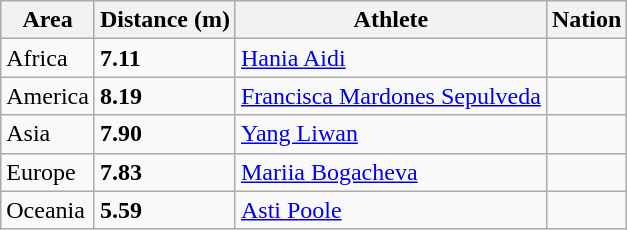<table class="wikitable">
<tr>
<th>Area</th>
<th>Distance (m)</th>
<th>Athlete</th>
<th>Nation</th>
</tr>
<tr>
<td>Africa</td>
<td><strong>7.11</strong></td>
<td><a href='#'>Hania Aidi</a></td>
<td></td>
</tr>
<tr>
<td>America</td>
<td><strong>8.19</strong> </td>
<td><a href='#'>Francisca Mardones Sepulveda</a></td>
<td></td>
</tr>
<tr>
<td>Asia</td>
<td><strong>7.90</strong></td>
<td><a href='#'>Yang Liwan</a></td>
<td></td>
</tr>
<tr>
<td>Europe</td>
<td><strong>7.83</strong></td>
<td><a href='#'>Mariia Bogacheva</a></td>
<td></td>
</tr>
<tr>
<td>Oceania</td>
<td><strong>5.59</strong></td>
<td><a href='#'>Asti Poole</a></td>
<td></td>
</tr>
</table>
